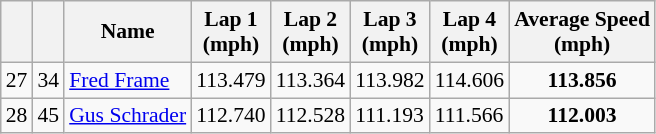<table class="wikitable" style="font-size: 90%;">
<tr align="center">
<th></th>
<th></th>
<th>Name</th>
<th>Lap 1<br>(mph)</th>
<th>Lap 2<br>(mph)</th>
<th>Lap 3<br>(mph)</th>
<th>Lap 4<br>(mph)</th>
<th>Average Speed<br>(mph)</th>
</tr>
<tr>
<td>27</td>
<td>34</td>
<td> <a href='#'>Fred Frame</a></td>
<td>113.479</td>
<td>113.364</td>
<td>113.982</td>
<td>114.606</td>
<td align=center><strong>113.856</strong></td>
</tr>
<tr>
<td>28</td>
<td>45</td>
<td> <a href='#'>Gus Schrader</a> <strong></strong></td>
<td>112.740</td>
<td>112.528</td>
<td>111.193</td>
<td>111.566</td>
<td align=center><strong>112.003</strong></td>
</tr>
</table>
